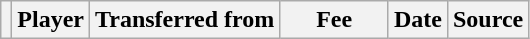<table class="wikitable plainrowheaders sortable">
<tr>
<th></th>
<th scope="col">Player</th>
<th>Transferred from</th>
<th style="width: 65px;">Fee</th>
<th scope="col">Date</th>
<th scope="col">Source</th>
</tr>
</table>
